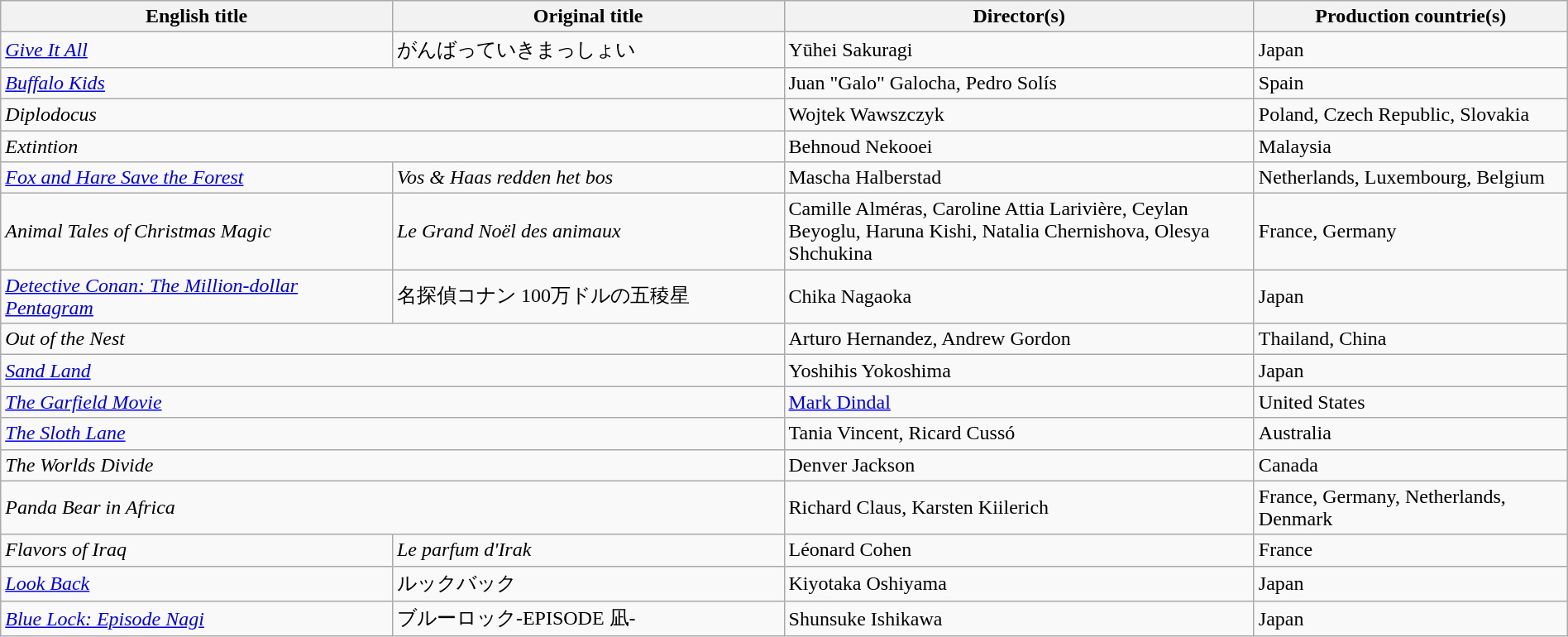<table class="sortable wikitable" style="width:100%; margin-bottom:4px" cellpadding="5">
<tr>
<th scope="col" width="25%">English title</th>
<th scope="col" width="25%">Original title</th>
<th scope="col" width="30%">Director(s)</th>
<th scope="col" width="20%">Production countrie(s)</th>
</tr>
<tr>
<td><em><a href='#'>Give It All</a></em></td>
<td>がんばっていきまっしょい</td>
<td>Yūhei Sakuragi</td>
<td>Japan</td>
</tr>
<tr>
<td colspan="2"><em><a href='#'>Buffalo Kids</a></em></td>
<td>Juan "Galo" Galocha, Pedro Solís</td>
<td>Spain</td>
</tr>
<tr>
<td colspan="2"><em>Diplodocus</em></td>
<td>Wojtek Wawszczyk</td>
<td>Poland, Czech Republic, Slovakia</td>
</tr>
<tr>
<td colspan="2"><em>Extintion</em></td>
<td>Behnoud Nekooei</td>
<td>Malaysia</td>
</tr>
<tr>
<td><em><a href='#'>Fox and Hare Save the Forest</a></em></td>
<td><em>Vos & Haas redden het bos</em></td>
<td>Mascha Halberstad</td>
<td>Netherlands, Luxembourg, Belgium</td>
</tr>
<tr>
<td><em>Animal Tales of Christmas Magic</em></td>
<td><em>Le Grand Noël des animaux</em></td>
<td>Camille Alméras, Caroline Attia Larivière, Ceylan Beyoglu, Haruna Kishi, Natalia Chernishova, Olesya Shchukina</td>
<td>France, Germany</td>
</tr>
<tr>
<td><em><a href='#'>Detective Conan: The Million-dollar Pentagram</a></em></td>
<td>名探偵コナン 100万ドルの五稜星</td>
<td>Chika Nagaoka</td>
<td>Japan</td>
</tr>
<tr>
<td colspan="2"><em>Out of the Nest</em></td>
<td>Arturo Hernandez, Andrew Gordon</td>
<td>Thailand, China</td>
</tr>
<tr>
<td colspan="2"><em><a href='#'>Sand Land</a></em></td>
<td>Yoshihis Yokoshima</td>
<td>Japan</td>
</tr>
<tr>
<td colspan="2"><em><a href='#'>The Garfield Movie</a></em></td>
<td><a href='#'>Mark Dindal</a></td>
<td>United States</td>
</tr>
<tr>
<td colspan="2"><em><a href='#'>The Sloth Lane</a></em></td>
<td>Tania Vincent, Ricard Cussó</td>
<td>Australia</td>
</tr>
<tr>
<td colspan="2"><em>The Worlds Divide</em></td>
<td>Denver Jackson</td>
<td>Canada</td>
</tr>
<tr>
<td colspan="2"><em>Panda Bear in Africa</em></td>
<td>Richard Claus, Karsten Kiilerich</td>
<td>France, Germany, Netherlands, Denmark</td>
</tr>
<tr>
<td><em>Flavors of Iraq</em></td>
<td><em>Le parfum d'Irak</em></td>
<td>Léonard Cohen</td>
<td>France</td>
</tr>
<tr>
<td><em><a href='#'>Look Back</a></em></td>
<td>ルックバック</td>
<td>Kiyotaka Oshiyama</td>
<td>Japan</td>
</tr>
<tr>
<td><em><a href='#'>Blue Lock: Episode Nagi</a></em></td>
<td>ブルーロック-EPISODE 凪-</td>
<td>Shunsuke Ishikawa</td>
<td>Japan</td>
</tr>
</table>
